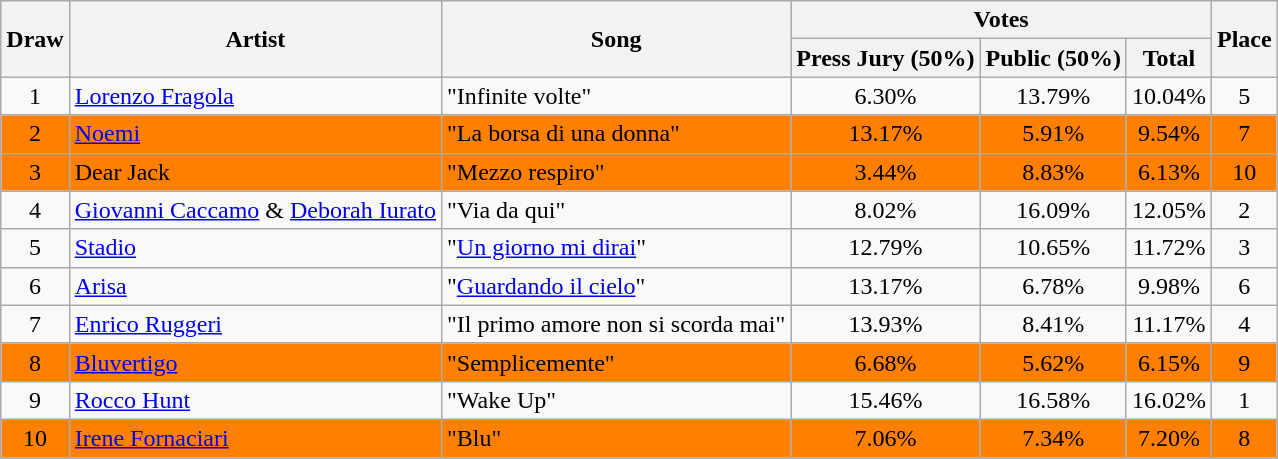<table class="sortable wikitable" style="margin: 1em auto 1em auto; text-align:center">
<tr>
<th rowspan="2">Draw</th>
<th rowspan="2">Artist</th>
<th rowspan="2">Song</th>
<th colspan="3" class="unsortable">Votes</th>
<th rowspan="2">Place</th>
</tr>
<tr>
<th>Press Jury (50%)</th>
<th>Public (50%)</th>
<th>Total</th>
</tr>
<tr>
<td>1</td>
<td align="left"><a href='#'>Lorenzo Fragola</a></td>
<td align="left">"Infinite volte"</td>
<td>6.30%</td>
<td>13.79%</td>
<td>10.04%</td>
<td>5</td>
</tr>
<tr style="background:#FF8000">
<td>2</td>
<td align="left"><a href='#'>Noemi</a></td>
<td align="left">"La borsa di una donna"</td>
<td>13.17%</td>
<td>5.91%</td>
<td>9.54%</td>
<td>7</td>
</tr>
<tr style="background:#FF8000">
<td>3</td>
<td align="left">Dear Jack</td>
<td align="left">"Mezzo respiro"</td>
<td>3.44%</td>
<td>8.83%</td>
<td>6.13%</td>
<td>10</td>
</tr>
<tr>
<td>4</td>
<td align="left"><a href='#'>Giovanni Caccamo</a> & <a href='#'>Deborah Iurato</a></td>
<td align="left">"Via da qui"</td>
<td>8.02%</td>
<td>16.09%</td>
<td>12.05%</td>
<td>2</td>
</tr>
<tr>
<td>5</td>
<td align="left"><a href='#'>Stadio</a></td>
<td align="left">"<a href='#'>Un giorno mi dirai</a>"</td>
<td>12.79%</td>
<td>10.65%</td>
<td>11.72%</td>
<td>3</td>
</tr>
<tr>
<td>6</td>
<td align="left"><a href='#'>Arisa</a></td>
<td align="left">"<a href='#'>Guardando il cielo</a>"</td>
<td>13.17%</td>
<td>6.78%</td>
<td>9.98%</td>
<td>6</td>
</tr>
<tr>
<td>7</td>
<td align="left"><a href='#'>Enrico Ruggeri</a></td>
<td align="left">"Il primo amore non si scorda mai"</td>
<td>13.93%</td>
<td>8.41%</td>
<td>11.17%</td>
<td>4</td>
</tr>
<tr style="background:#FF8000">
<td>8</td>
<td align="left"><a href='#'>Bluvertigo</a></td>
<td align="left">"Semplicemente"</td>
<td>6.68%</td>
<td>5.62%</td>
<td>6.15%</td>
<td>9</td>
</tr>
<tr>
<td>9</td>
<td align="left"><a href='#'>Rocco Hunt</a></td>
<td align="left">"Wake Up"</td>
<td>15.46%</td>
<td>16.58%</td>
<td>16.02%</td>
<td>1</td>
</tr>
<tr style="background:#FF8000">
<td>10</td>
<td align="left"><a href='#'>Irene Fornaciari</a></td>
<td align="left">"Blu"</td>
<td>7.06%</td>
<td>7.34%</td>
<td>7.20%</td>
<td>8</td>
</tr>
</table>
